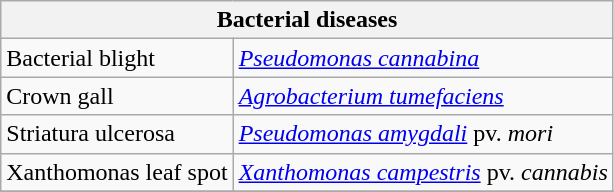<table class="wikitable" style="clear">
<tr>
<th colspan=2><strong>Bacterial diseases</strong><br></th>
</tr>
<tr>
<td>Bacterial blight</td>
<td><em><a href='#'>Pseudomonas cannabina</a></em></td>
</tr>
<tr>
<td>Crown gall</td>
<td><em><a href='#'>Agrobacterium tumefaciens</a></em></td>
</tr>
<tr>
<td>Striatura ulcerosa</td>
<td><em><a href='#'>Pseudomonas amygdali</a></em> pv. <em>mori</em></td>
</tr>
<tr>
<td>Xanthomonas leaf spot</td>
<td><em><a href='#'>Xanthomonas campestris</a></em> pv. <em>cannabis</em></td>
</tr>
<tr>
</tr>
</table>
